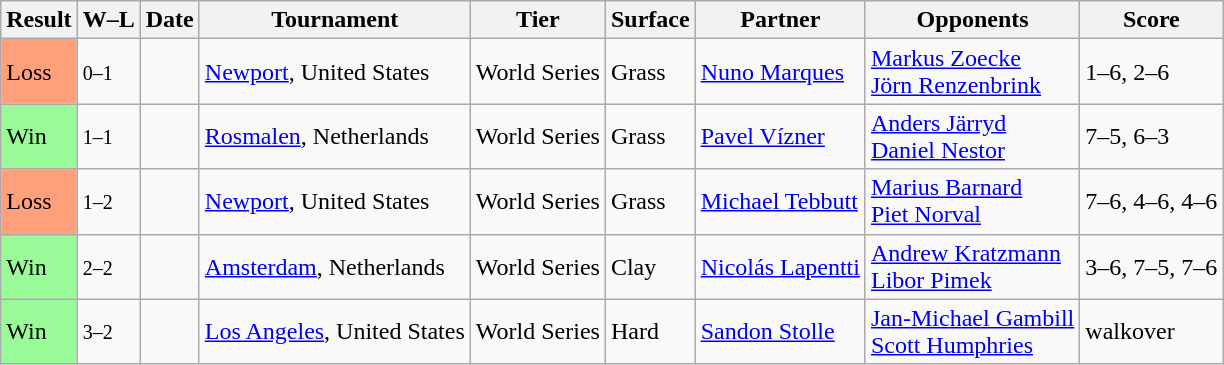<table class="sortable wikitable">
<tr>
<th>Result</th>
<th class="unsortable">W–L</th>
<th>Date</th>
<th>Tournament</th>
<th>Tier</th>
<th>Surface</th>
<th>Partner</th>
<th>Opponents</th>
<th class="unsortable">Score</th>
</tr>
<tr>
<td style="background:#ffa07a;">Loss</td>
<td><small>0–1</small></td>
<td><a href='#'></a></td>
<td><a href='#'>Newport</a>, United States</td>
<td>World Series</td>
<td>Grass</td>
<td> <a href='#'>Nuno Marques</a></td>
<td> <a href='#'>Markus Zoecke</a> <br>  <a href='#'>Jörn Renzenbrink</a></td>
<td>1–6, 2–6</td>
</tr>
<tr>
<td style="background:#98fb98;">Win</td>
<td><small>1–1</small></td>
<td><a href='#'></a></td>
<td><a href='#'>Rosmalen</a>, Netherlands</td>
<td>World Series</td>
<td>Grass</td>
<td> <a href='#'>Pavel Vízner</a></td>
<td> <a href='#'>Anders Järryd</a> <br>  <a href='#'>Daniel Nestor</a></td>
<td>7–5, 6–3</td>
</tr>
<tr>
<td style="background:#ffa07a;">Loss</td>
<td><small>1–2</small></td>
<td><a href='#'></a></td>
<td><a href='#'>Newport</a>, United States</td>
<td>World Series</td>
<td>Grass</td>
<td> <a href='#'>Michael Tebbutt</a></td>
<td> <a href='#'>Marius Barnard</a> <br>  <a href='#'>Piet Norval</a></td>
<td>7–6, 4–6, 4–6</td>
</tr>
<tr>
<td style="background:#98fb98;">Win</td>
<td><small>2–2</small></td>
<td><a href='#'></a></td>
<td><a href='#'>Amsterdam</a>, Netherlands</td>
<td>World Series</td>
<td>Clay</td>
<td> <a href='#'>Nicolás Lapentti</a></td>
<td> <a href='#'>Andrew Kratzmann</a> <br>  <a href='#'>Libor Pimek</a></td>
<td>3–6, 7–5, 7–6</td>
</tr>
<tr>
<td style="background:#98fb98;">Win</td>
<td><small>3–2</small></td>
<td><a href='#'></a></td>
<td><a href='#'>Los Angeles</a>, United States</td>
<td>World Series</td>
<td>Hard</td>
<td> <a href='#'>Sandon Stolle</a></td>
<td> <a href='#'>Jan-Michael Gambill</a> <br>  <a href='#'>Scott Humphries</a></td>
<td>walkover</td>
</tr>
</table>
